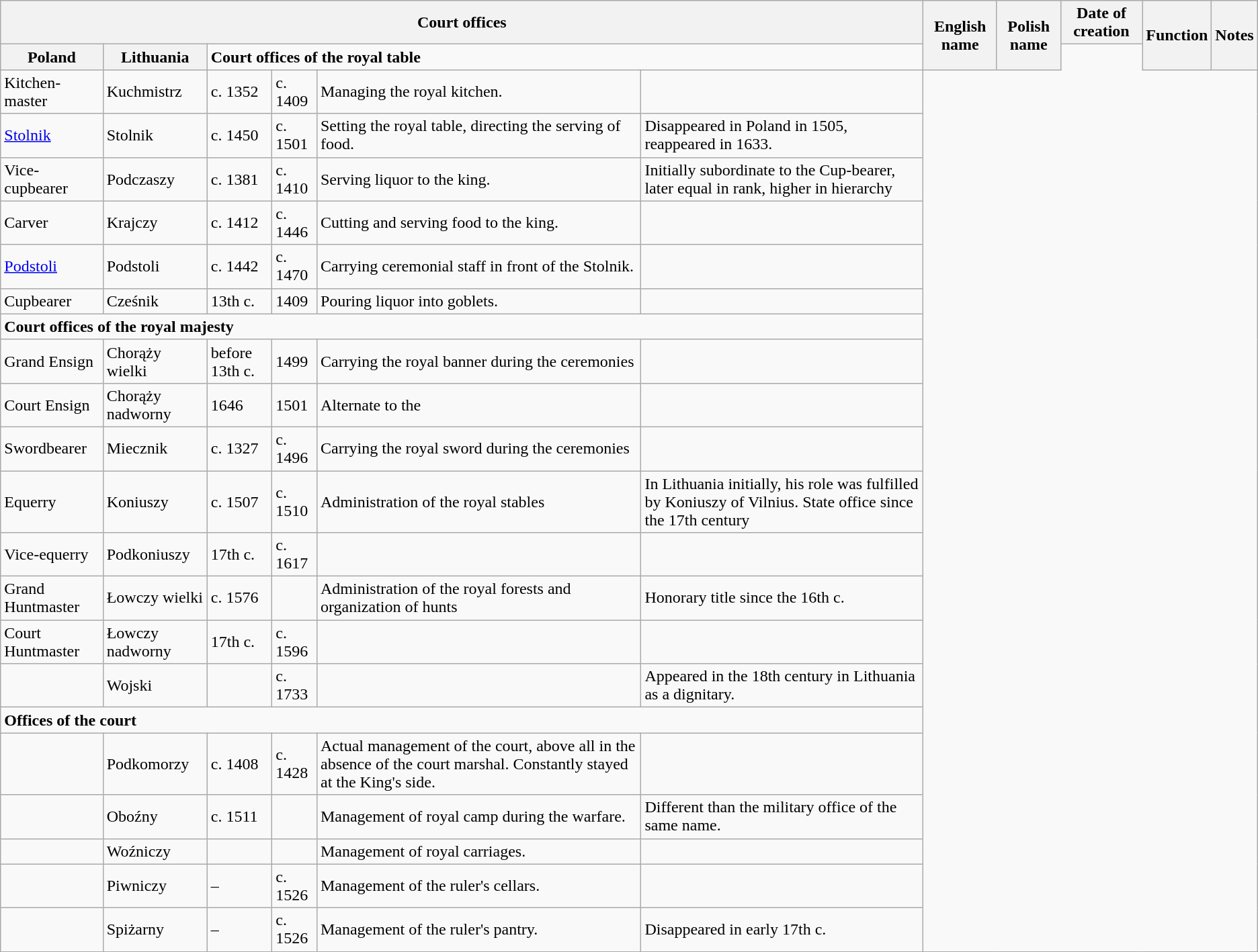<table class="wikitable">
<tr>
<th colspan="6">Court offices</th>
<th rowspan="2"><strong>English name</strong></th>
<th rowspan="2"><strong>Polish name</strong></th>
<th colspan="2">Date of creation</th>
<th rowspan="2">Function</th>
<th rowspan="2"><strong>Notes</strong></th>
</tr>
<tr>
<th><strong>Poland</strong></th>
<th><strong>Lithuania</strong></th>
<td colspan="6"><strong>Court offices of the royal table</strong></td>
</tr>
<tr>
<td>Kitchen-master</td>
<td>Kuchmistrz</td>
<td>c. 1352</td>
<td>c. 1409</td>
<td>Managing the royal kitchen.</td>
<td></td>
</tr>
<tr>
<td><a href='#'>Stolnik</a></td>
<td>Stolnik</td>
<td>c. 1450</td>
<td>c. 1501</td>
<td>Setting the royal table, directing the serving of food.</td>
<td>Disappeared in Poland in 1505, reappeared in 1633.</td>
</tr>
<tr>
<td>Vice-cupbearer</td>
<td>Podczaszy</td>
<td>c. 1381</td>
<td>c. 1410</td>
<td>Serving liquor to the king.</td>
<td>Initially subordinate to the Cup-bearer, later equal in rank, higher in hierarchy</td>
</tr>
<tr>
<td>Carver</td>
<td>Krajczy</td>
<td>c. 1412</td>
<td>c. 1446</td>
<td>Cutting and serving food to the king.</td>
<td></td>
</tr>
<tr>
<td><a href='#'>Podstoli</a></td>
<td>Podstoli</td>
<td>c. 1442</td>
<td>c. 1470</td>
<td>Carrying ceremonial staff in front of the Stolnik.</td>
<td></td>
</tr>
<tr>
<td>Cupbearer</td>
<td>Cześnik</td>
<td>13th c.</td>
<td>1409</td>
<td>Pouring liquor into goblets.</td>
<td></td>
</tr>
<tr>
<td colspan="6"><strong>Court offices of the royal majesty</strong></td>
</tr>
<tr>
<td>Grand Ensign</td>
<td>Chorąży wielki</td>
<td>before 13th c.</td>
<td>1499</td>
<td>Carrying the royal banner during the ceremonies</td>
<td></td>
</tr>
<tr>
<td>Court Ensign</td>
<td>Chorąży nadworny</td>
<td>1646</td>
<td>1501</td>
<td>Alternate to the</td>
<td></td>
</tr>
<tr>
<td>Swordbearer</td>
<td>Miecznik</td>
<td>c. 1327</td>
<td>c. 1496</td>
<td>Carrying the royal sword during the ceremonies</td>
<td></td>
</tr>
<tr>
<td>Equerry</td>
<td>Koniuszy</td>
<td>c. 1507</td>
<td>c. 1510</td>
<td>Administration of the royal stables</td>
<td>In Lithuania initially, his role was fulfilled by Koniuszy of Vilnius. State office since the 17th century</td>
</tr>
<tr>
<td>Vice-equerry</td>
<td>Podkoniuszy</td>
<td>17th c.</td>
<td>c. 1617</td>
<td></td>
<td></td>
</tr>
<tr>
<td>Grand Huntmaster</td>
<td>Łowczy wielki</td>
<td>c. 1576</td>
<td></td>
<td>Administration of the royal forests and organization of hunts</td>
<td>Honorary title since the 16th c.</td>
</tr>
<tr>
<td>Court Huntmaster</td>
<td>Łowczy nadworny</td>
<td>17th c.</td>
<td>c. 1596</td>
<td></td>
<td></td>
</tr>
<tr>
<td></td>
<td>Wojski</td>
<td></td>
<td>c. 1733</td>
<td></td>
<td>Appeared in the 18th century in Lithuania as a dignitary.</td>
</tr>
<tr>
<td colspan="6"><strong>Offices of the court</strong></td>
</tr>
<tr>
<td></td>
<td>Podkomorzy</td>
<td>c. 1408</td>
<td>c. 1428</td>
<td>Actual management of the court, above all in the absence of the court marshal. Constantly stayed at the King's side.</td>
<td></td>
</tr>
<tr>
<td></td>
<td>Oboźny</td>
<td>c. 1511</td>
<td></td>
<td>Management of royal camp during the warfare.</td>
<td>Different than the military office of the same name.</td>
</tr>
<tr>
<td></td>
<td>Woźniczy</td>
<td></td>
<td></td>
<td>Management of royal carriages.</td>
<td></td>
</tr>
<tr>
<td></td>
<td>Piwniczy</td>
<td>–</td>
<td>c. 1526</td>
<td>Management of the ruler's cellars.</td>
<td></td>
</tr>
<tr>
<td></td>
<td>Spiżarny</td>
<td>–</td>
<td>c. 1526</td>
<td>Management of the ruler's pantry.</td>
<td>Disappeared in early 17th c.</td>
</tr>
</table>
